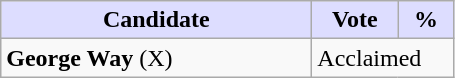<table class="wikitable">
<tr>
<th style="background:#ddf; width:200px;">Candidate</th>
<th style="background:#ddf; width:50px;">Vote</th>
<th style="background:#ddf; width:30px;">%</th>
</tr>
<tr>
<td><strong>George Way</strong> (X)</td>
<td colspan="2">Acclaimed</td>
</tr>
</table>
